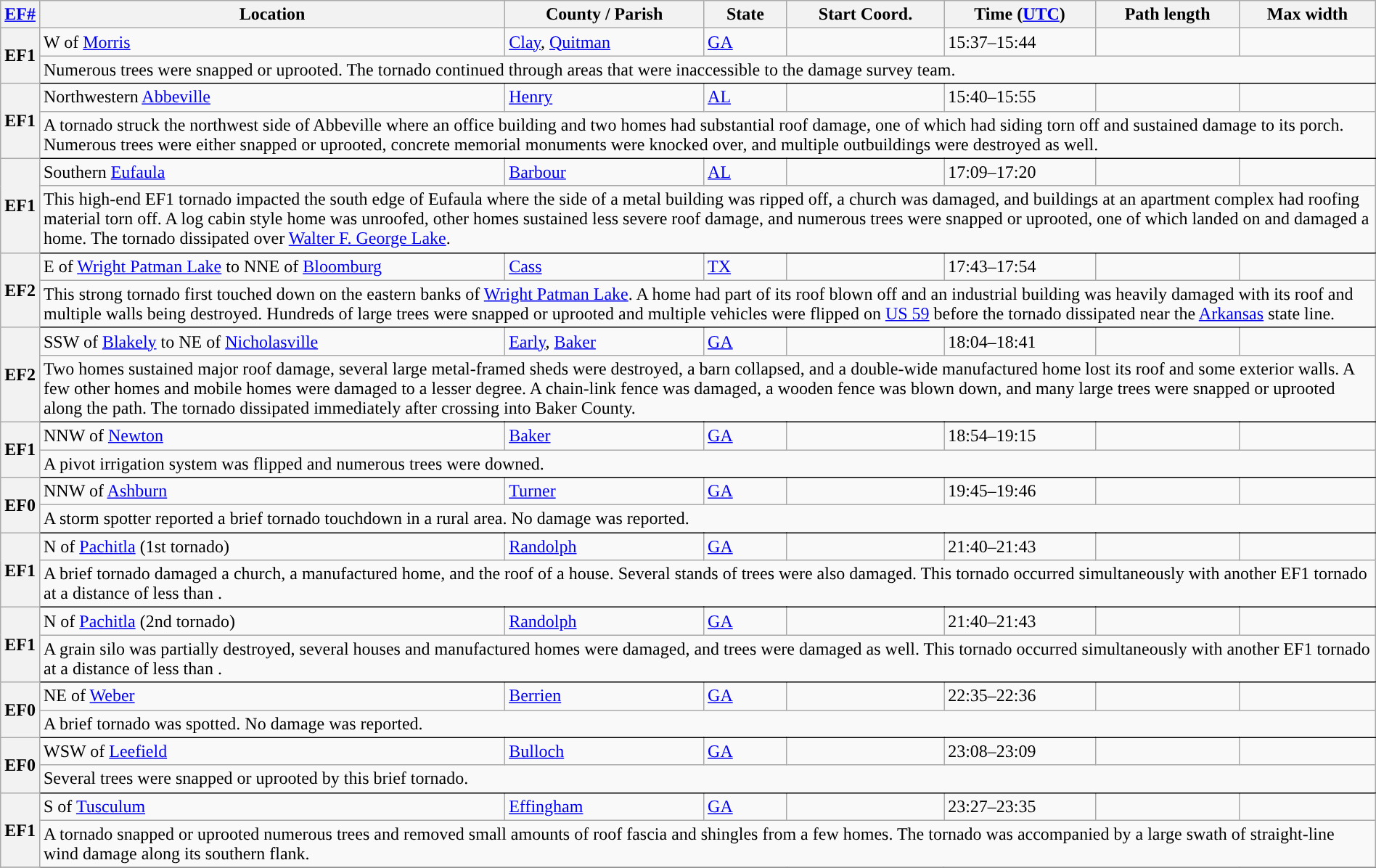<table class="wikitable sortable" style="width:100%;">
<tr>
<th scope="col" width="2%" align="center"><a href='#'>EF#</a></th>
<th scope="col" align="center" class="unsortable">Location</th>
<th scope="col" align="center" class="unsortable">County / Parish</th>
<th scope="col" align="center">State</th>
<th scope="col" align="center">Start Coord.</th>
<th scope="col" align="center">Time (<a href='#'>UTC</a>)</th>
<th scope="col" align="center">Path length</th>
<th scope="col" align="center">Max width</th>
</tr>
<tr>
<th scope="row" rowspan="2" style="background-color:#">EF1</th>
<td>W of <a href='#'>Morris</a></td>
<td><a href='#'>Clay</a>, <a href='#'>Quitman</a></td>
<td><a href='#'>GA</a></td>
<td></td>
<td>15:37–15:44</td>
<td></td>
<td></td>
</tr>
<tr class="expand-child">
<td colspan="8" style=" border-bottom: 1px solid black;">Numerous trees were snapped or uprooted. The tornado continued through areas that were inaccessible to the damage survey team.</td>
</tr>
<tr>
<th scope="row" rowspan="2" style="background-color:#">EF1</th>
<td>Northwestern <a href='#'>Abbeville</a></td>
<td><a href='#'>Henry</a></td>
<td><a href='#'>AL</a></td>
<td></td>
<td>15:40–15:55</td>
<td></td>
<td></td>
</tr>
<tr class="expand-child">
<td colspan="8" style=" border-bottom: 1px solid black;">A tornado struck the northwest side of Abbeville where an office building and two homes had substantial roof damage, one of which had siding torn off and sustained damage to its porch. Numerous trees were either snapped or uprooted, concrete memorial monuments were knocked over, and multiple outbuildings were destroyed as well.</td>
</tr>
<tr>
<th scope="row" rowspan="2" style="background-color:#">EF1</th>
<td>Southern <a href='#'>Eufaula</a></td>
<td><a href='#'>Barbour</a></td>
<td><a href='#'>AL</a></td>
<td></td>
<td>17:09–17:20</td>
<td></td>
<td></td>
</tr>
<tr class="expand-child">
<td colspan="8" style=" border-bottom: 1px solid black;">This high-end EF1 tornado impacted the south edge of Eufaula where the side of a metal building was ripped off, a church was damaged, and buildings at an apartment complex had roofing material torn off. A log cabin style home was unroofed, other homes sustained less severe roof damage, and numerous trees were snapped or uprooted, one of which landed on and damaged a home. The tornado dissipated over <a href='#'>Walter F. George Lake</a>.</td>
</tr>
<tr>
<th scope="row" rowspan="2" style="background-color:#">EF2</th>
<td>E of <a href='#'>Wright Patman Lake</a> to NNE of <a href='#'>Bloomburg</a></td>
<td><a href='#'>Cass</a></td>
<td><a href='#'>TX</a></td>
<td></td>
<td>17:43–17:54</td>
<td></td>
<td></td>
</tr>
<tr class="expand-child">
<td colspan="8" style=" border-bottom: 1px solid black;">This strong tornado first touched down on the eastern banks of <a href='#'>Wright Patman Lake</a>. A home had part of its roof blown off and an industrial building was heavily damaged with its roof and multiple walls being destroyed. Hundreds of large trees were snapped or uprooted and multiple vehicles were flipped on <a href='#'>US 59</a> before the tornado dissipated near the <a href='#'>Arkansas</a> state line.</td>
</tr>
<tr>
<th scope="row" rowspan="2" style="background-color:#">EF2</th>
<td>SSW of <a href='#'>Blakely</a> to NE of <a href='#'>Nicholasville</a></td>
<td><a href='#'>Early</a>, <a href='#'>Baker</a></td>
<td><a href='#'>GA</a></td>
<td></td>
<td>18:04–18:41</td>
<td></td>
<td></td>
</tr>
<tr class="expand-child">
<td colspan="8" style=" border-bottom: 1px solid black;">Two homes sustained major roof damage, several large metal-framed sheds were destroyed, a barn collapsed, and a double-wide manufactured home lost its roof and some exterior walls. A few other homes and mobile homes were damaged to a lesser degree. A chain-link fence was damaged, a wooden fence was blown down, and many large trees were snapped or uprooted along the path. The tornado dissipated immediately after crossing into Baker County.</td>
</tr>
<tr>
<th scope="row" rowspan="2" style="background-color:#">EF1</th>
<td>NNW of <a href='#'>Newton</a></td>
<td><a href='#'>Baker</a></td>
<td><a href='#'>GA</a></td>
<td></td>
<td>18:54–19:15</td>
<td></td>
<td></td>
</tr>
<tr class="expand-child">
<td colspan="8" style=" border-bottom: 1px solid black;">A pivot irrigation system was flipped and numerous trees were downed.</td>
</tr>
<tr>
<th scope="row" rowspan="2" style="background-color:#">EF0</th>
<td>NNW of <a href='#'>Ashburn</a></td>
<td><a href='#'>Turner</a></td>
<td><a href='#'>GA</a></td>
<td></td>
<td>19:45–19:46</td>
<td></td>
<td></td>
</tr>
<tr class="expand-child">
<td colspan="8" style=" border-bottom: 1px solid black;">A storm spotter reported a brief tornado touchdown in a rural area. No damage was reported.</td>
</tr>
<tr>
<th scope="row" rowspan="2" style="background-color:#">EF1</th>
<td>N of <a href='#'>Pachitla</a> (1st tornado)</td>
<td><a href='#'>Randolph</a></td>
<td><a href='#'>GA</a></td>
<td></td>
<td>21:40–21:43</td>
<td></td>
<td></td>
</tr>
<tr class="expand-child">
<td colspan="8" style=" border-bottom: 1px solid black;">A brief tornado damaged a church, a manufactured home, and the roof of a house. Several stands of trees were also damaged. This tornado occurred simultaneously with another EF1 tornado at a distance of less than .</td>
</tr>
<tr>
<th scope="row" rowspan="2" style="background-color:#">EF1</th>
<td>N of <a href='#'>Pachitla</a> (2nd tornado)</td>
<td><a href='#'>Randolph</a></td>
<td><a href='#'>GA</a></td>
<td></td>
<td>21:40–21:43</td>
<td></td>
<td></td>
</tr>
<tr class="expand-child">
<td colspan="8" style=" border-bottom: 1px solid black;">A grain silo was partially destroyed, several houses and manufactured homes were damaged, and trees were damaged as well. This tornado occurred simultaneously with another EF1 tornado at a distance of less than .</td>
</tr>
<tr>
<th scope="row" rowspan="2" style="background-color:#">EF0</th>
<td>NE of <a href='#'>Weber</a></td>
<td><a href='#'>Berrien</a></td>
<td><a href='#'>GA</a></td>
<td></td>
<td>22:35–22:36</td>
<td></td>
<td></td>
</tr>
<tr class="expand-child">
<td colspan="8" style=" border-bottom: 1px solid black;">A brief tornado was spotted. No damage was reported.</td>
</tr>
<tr>
<th scope="row" rowspan="2" style="background-color:#">EF0</th>
<td>WSW of <a href='#'>Leefield</a></td>
<td><a href='#'>Bulloch</a></td>
<td><a href='#'>GA</a></td>
<td></td>
<td>23:08–23:09</td>
<td></td>
<td></td>
</tr>
<tr class="expand-child">
<td colspan="8" style=" border-bottom: 1px solid black;">Several trees were snapped or uprooted by this brief tornado.</td>
</tr>
<tr>
<th scope="row" rowspan="2" style="background-color:#">EF1</th>
<td>S of <a href='#'>Tusculum</a></td>
<td><a href='#'>Effingham</a></td>
<td><a href='#'>GA</a></td>
<td></td>
<td>23:27–23:35</td>
<td></td>
<td></td>
</tr>
<tr class="expand-child">
<td colspan="8" style=" border-bottom: 1px solid black;">A tornado snapped or uprooted numerous trees and removed small amounts of roof fascia and shingles from a few homes. The tornado was accompanied by a large swath of straight-line wind damage along its southern flank.</td>
</tr>
<tr>
</tr>
</table>
